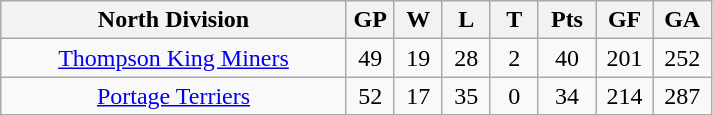<table class="wikitable" style="text-align:center">
<tr>
<th width="45%">North Division</th>
<th width="6.25%">GP</th>
<th width="6.25%">W</th>
<th width="6.25%">L</th>
<th width="6.25%">T</th>
<th width="7.5%">Pts</th>
<th width="7.5%">GF</th>
<th width="7.5%">GA</th>
</tr>
<tr>
<td><a href='#'>Thompson King Miners</a></td>
<td>49</td>
<td>19</td>
<td>28</td>
<td>2</td>
<td>40</td>
<td>201</td>
<td>252</td>
</tr>
<tr>
<td><a href='#'>Portage Terriers</a></td>
<td>52</td>
<td>17</td>
<td>35</td>
<td>0</td>
<td>34</td>
<td>214</td>
<td>287</td>
</tr>
</table>
